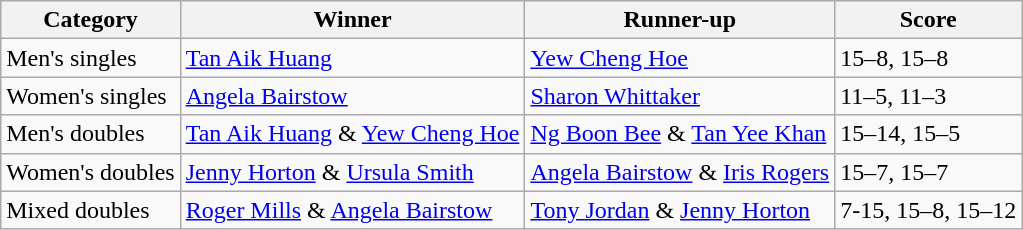<table class=wikitable>
<tr>
<th scope="col">Category</th>
<th scope="col">Winner</th>
<th scope="col">Runner-up</th>
<th scope="col">Score</th>
</tr>
<tr>
<td>Men's singles</td>
<td> <a href='#'>Tan Aik Huang</a></td>
<td> <a href='#'>Yew Cheng Hoe</a></td>
<td>15–8, 15–8</td>
</tr>
<tr>
<td>Women's singles</td>
<td> <a href='#'>Angela Bairstow</a></td>
<td> <a href='#'>Sharon Whittaker</a></td>
<td>11–5, 11–3</td>
</tr>
<tr>
<td>Men's doubles</td>
<td> <a href='#'>Tan Aik Huang</a> & <a href='#'>Yew Cheng Hoe</a></td>
<td> <a href='#'>Ng Boon Bee</a> & <a href='#'>Tan Yee Khan</a></td>
<td>15–14, 15–5</td>
</tr>
<tr>
<td>Women's doubles</td>
<td> <a href='#'>Jenny Horton</a> & <a href='#'>Ursula Smith</a></td>
<td> <a href='#'>Angela Bairstow</a> & <a href='#'>Iris Rogers</a></td>
<td>15–7, 15–7</td>
</tr>
<tr>
<td>Mixed doubles</td>
<td> <a href='#'>Roger Mills</a> & <a href='#'>Angela Bairstow</a></td>
<td> <a href='#'>Tony Jordan</a> & <a href='#'>Jenny Horton</a></td>
<td>7-15, 15–8, 15–12</td>
</tr>
</table>
